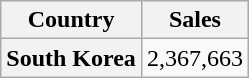<table class="wikitable plainrowheaders">
<tr>
<th>Country</th>
<th>Sales</th>
</tr>
<tr>
<th scope="row">South Korea</th>
<td align="center">2,367,663</td>
</tr>
</table>
